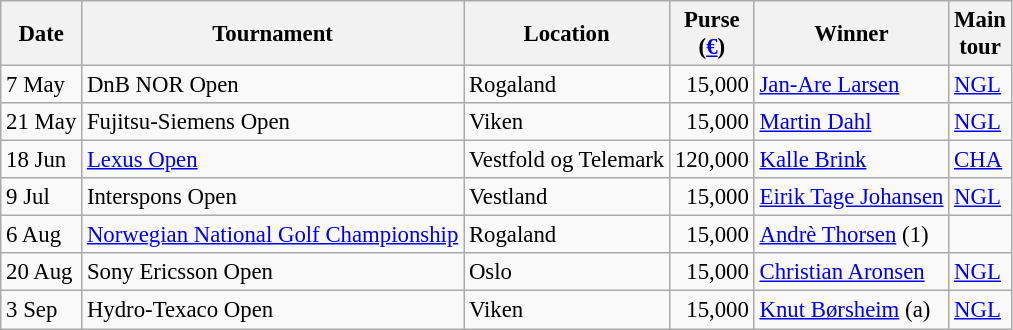<table class="wikitable" style="font-size:95%;">
<tr>
<th>Date</th>
<th>Tournament</th>
<th>Location</th>
<th>Purse<br>(<a href='#'>€</a>)</th>
<th>Winner</th>
<th>Main<br>tour</th>
</tr>
<tr>
<td>7 May</td>
<td>DnB NOR Open</td>
<td>Rogaland</td>
<td align=right>15,000</td>
<td> <a href='#'>Jan-Are Larsen</a></td>
<td><a href='#'>NGL</a></td>
</tr>
<tr>
<td>21 May</td>
<td>Fujitsu-Siemens Open</td>
<td>Viken</td>
<td align=right>15,000</td>
<td> <a href='#'>Martin Dahl</a></td>
<td><a href='#'>NGL</a></td>
</tr>
<tr>
<td>18 Jun</td>
<td><a href='#'>Lexus Open</a></td>
<td>Vestfold og Telemark</td>
<td align=right>120,000</td>
<td> <a href='#'>Kalle Brink</a></td>
<td><a href='#'>CHA</a></td>
</tr>
<tr>
<td>9 Jul</td>
<td>Interspons Open</td>
<td>Vestland</td>
<td align=right>15,000</td>
<td> <a href='#'>Eirik Tage Johansen</a></td>
<td><a href='#'>NGL</a></td>
</tr>
<tr>
<td>6 Aug</td>
<td><a href='#'>Norwegian National Golf Championship</a></td>
<td>Rogaland</td>
<td align=right>15,000</td>
<td> <a href='#'>Andrè Thorsen</a> (1)</td>
<td></td>
</tr>
<tr>
<td>20 Aug</td>
<td>Sony Ericsson Open</td>
<td>Oslo</td>
<td align=right>15,000</td>
<td> <a href='#'>Christian Aronsen</a></td>
<td><a href='#'>NGL</a></td>
</tr>
<tr>
<td>3 Sep</td>
<td>Hydro-Texaco Open</td>
<td>Viken</td>
<td align=right>15,000</td>
<td> <a href='#'>Knut Børsheim</a> (a)</td>
<td><a href='#'>NGL</a></td>
</tr>
</table>
